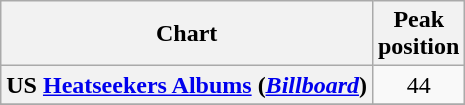<table class="wikitable plainrowheaders sortable" style="text-align:center;" border="1">
<tr>
<th scope="col">Chart</th>
<th scope="col">Peak<br>position</th>
</tr>
<tr>
<th scope="row">US <a href='#'>Heatseekers Albums</a> (<em><a href='#'>Billboard</a></em>)</th>
<td>44</td>
</tr>
<tr>
</tr>
</table>
